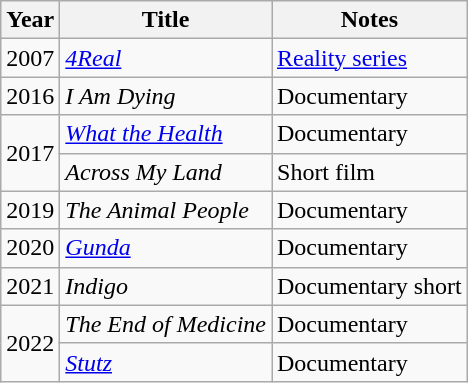<table class="wikitable sortable">
<tr>
<th>Year</th>
<th>Title</th>
<th class="unsortable">Notes</th>
</tr>
<tr>
<td>2007</td>
<td><em><a href='#'>4Real</a></em></td>
<td><a href='#'>Reality series</a></td>
</tr>
<tr>
<td>2016</td>
<td><em>I Am Dying</em></td>
<td>Documentary</td>
</tr>
<tr>
<td rowspan="2">2017</td>
<td><em><a href='#'>What the Health</a></em></td>
<td>Documentary</td>
</tr>
<tr>
<td><em>Across My Land</em></td>
<td>Short film</td>
</tr>
<tr>
<td>2019</td>
<td><em>The Animal People</em></td>
<td>Documentary</td>
</tr>
<tr>
<td>2020</td>
<td><em><a href='#'>Gunda</a></em></td>
<td>Documentary</td>
</tr>
<tr>
<td>2021</td>
<td><em>Indigo</em></td>
<td>Documentary short</td>
</tr>
<tr>
<td rowspan="2">2022</td>
<td><em>The End of Medicine</em></td>
<td>Documentary</td>
</tr>
<tr>
<td><em><a href='#'>Stutz</a></em></td>
<td>Documentary</td>
</tr>
</table>
